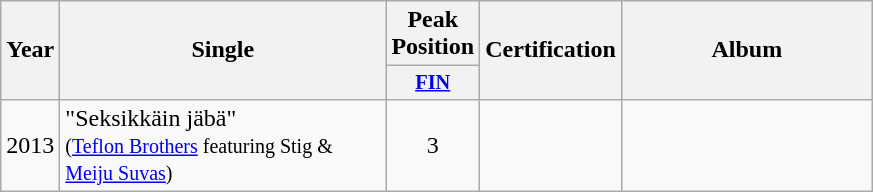<table class="wikitable">
<tr>
<th rowspan="2" style="width:10px;">Year</th>
<th rowspan="2" style="width:210px;">Single</th>
<th colspan="1" "width:10px;">Peak <br>Position</th>
<th rowspan="2" style="width:60px;">Certification</th>
<th rowspan="2" style="width:160px;">Album</th>
</tr>
<tr>
<th style="width;font-size:85%"><a href='#'>FIN</a><br></th>
</tr>
<tr>
<td rowspan=1>2013</td>
<td>"Seksikkäin jäbä" <br><small>(<a href='#'>Teflon Brothers</a> featuring Stig & <a href='#'>Meiju Suvas</a>)</small></td>
<td style="text-align:center;">3</td>
<td style="text-align:center;"></td>
<td style="text-align:center;"></td>
</tr>
</table>
